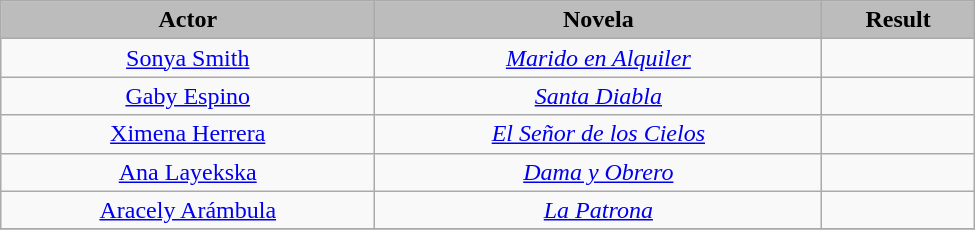<table class="wikitable" width=650px>
<tr style="text-align: center; top">
<th style="background:#bcbcbc;">Actor</th>
<th style="background:#bcbcbc;">Novela</th>
<th style="background:#bcbcbc;">Result</th>
</tr>
<tr style="text-align: center; top">
<td><a href='#'>Sonya Smith</a></td>
<td><em><a href='#'>Marido en Alquiler</a></em></td>
<td></td>
</tr>
<tr style="text-align: center; top">
<td><a href='#'>Gaby Espino</a></td>
<td><em><a href='#'>Santa Diabla</a></em></td>
<td></td>
</tr>
<tr style="text-align: center; top">
<td><a href='#'>Ximena Herrera</a></td>
<td><em><a href='#'>El Señor de los Cielos</a></em></td>
<td></td>
</tr>
<tr style="text-align: center; top">
<td><a href='#'>Ana Layekska</a></td>
<td><em><a href='#'>Dama y Obrero</a></em></td>
<td></td>
</tr>
<tr style="text-align: center; top">
<td><a href='#'>Aracely Arámbula</a></td>
<td><em><a href='#'>La Patrona</a></em></td>
<td></td>
</tr>
<tr style="text-align: center; top">
</tr>
</table>
